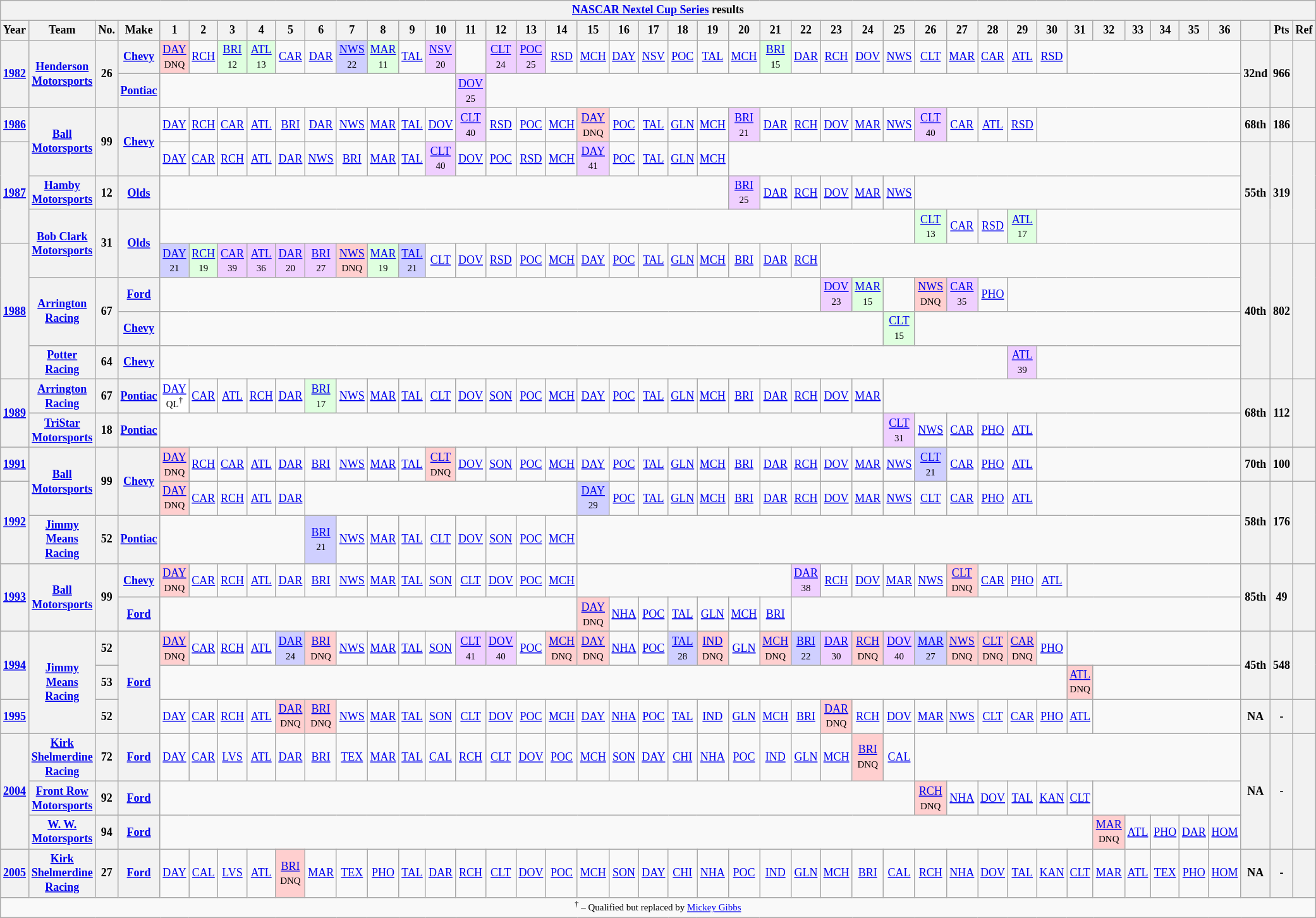<table class="wikitable" style="text-align:center; font-size:75%">
<tr>
<th colspan=45><a href='#'>NASCAR Nextel Cup Series</a> results</th>
</tr>
<tr>
<th>Year</th>
<th>Team</th>
<th>No.</th>
<th>Make</th>
<th>1</th>
<th>2</th>
<th>3</th>
<th>4</th>
<th>5</th>
<th>6</th>
<th>7</th>
<th>8</th>
<th>9</th>
<th>10</th>
<th>11</th>
<th>12</th>
<th>13</th>
<th>14</th>
<th>15</th>
<th>16</th>
<th>17</th>
<th>18</th>
<th>19</th>
<th>20</th>
<th>21</th>
<th>22</th>
<th>23</th>
<th>24</th>
<th>25</th>
<th>26</th>
<th>27</th>
<th>28</th>
<th>29</th>
<th>30</th>
<th>31</th>
<th>32</th>
<th>33</th>
<th>34</th>
<th>35</th>
<th>36</th>
<th></th>
<th>Pts</th>
<th>Ref</th>
</tr>
<tr>
<th rowspan=2><a href='#'>1982</a></th>
<th rowspan=2><a href='#'>Henderson Motorsports</a></th>
<th rowspan=2>26</th>
<th><a href='#'>Chevy</a></th>
<td style="background:#FFCFCF;"><a href='#'>DAY</a><br><small>DNQ</small></td>
<td><a href='#'>RCH</a></td>
<td style="background:#DFFFDF;"><a href='#'>BRI</a><br><small>12</small></td>
<td style="background:#DFFFDF;"><a href='#'>ATL</a><br><small>13</small></td>
<td><a href='#'>CAR</a></td>
<td><a href='#'>DAR</a></td>
<td style="background:#CFCFFF;"><a href='#'>NWS</a><br><small>22</small></td>
<td style="background:#DFFFDF;"><a href='#'>MAR</a><br><small>11</small></td>
<td><a href='#'>TAL</a></td>
<td style="background:#EFCFFF;"><a href='#'>NSV</a><br><small>20</small></td>
<td></td>
<td style="background:#EFCFFF;"><a href='#'>CLT</a><br><small>24</small></td>
<td style="background:#EFCFFF;"><a href='#'>POC</a><br><small>25</small></td>
<td><a href='#'>RSD</a></td>
<td><a href='#'>MCH</a></td>
<td><a href='#'>DAY</a></td>
<td><a href='#'>NSV</a></td>
<td><a href='#'>POC</a></td>
<td><a href='#'>TAL</a></td>
<td><a href='#'>MCH</a></td>
<td style="background:#DFFFDF;"><a href='#'>BRI</a><br><small>15</small></td>
<td><a href='#'>DAR</a></td>
<td><a href='#'>RCH</a></td>
<td><a href='#'>DOV</a></td>
<td><a href='#'>NWS</a></td>
<td><a href='#'>CLT</a></td>
<td><a href='#'>MAR</a></td>
<td><a href='#'>CAR</a></td>
<td><a href='#'>ATL</a></td>
<td><a href='#'>RSD</a></td>
<td colspan=6></td>
<th rowspan=2>32nd</th>
<th rowspan=2>966</th>
<th rowspan=2></th>
</tr>
<tr>
<th><a href='#'>Pontiac</a></th>
<td colspan=10></td>
<td style="background:#EFCFFF;"><a href='#'>DOV</a><br><small>25</small></td>
<td colspan=25></td>
</tr>
<tr>
<th><a href='#'>1986</a></th>
<th rowspan=2><a href='#'>Ball Motorsports</a></th>
<th rowspan=2>99</th>
<th rowspan=2><a href='#'>Chevy</a></th>
<td><a href='#'>DAY</a></td>
<td><a href='#'>RCH</a></td>
<td><a href='#'>CAR</a></td>
<td><a href='#'>ATL</a></td>
<td><a href='#'>BRI</a></td>
<td><a href='#'>DAR</a></td>
<td><a href='#'>NWS</a></td>
<td><a href='#'>MAR</a></td>
<td><a href='#'>TAL</a></td>
<td><a href='#'>DOV</a></td>
<td style="background:#EFCFFF;"><a href='#'>CLT</a><br><small>40</small></td>
<td><a href='#'>RSD</a></td>
<td><a href='#'>POC</a></td>
<td><a href='#'>MCH</a></td>
<td style="background:#FFCFCF;"><a href='#'>DAY</a><br><small>DNQ</small></td>
<td><a href='#'>POC</a></td>
<td><a href='#'>TAL</a></td>
<td><a href='#'>GLN</a></td>
<td><a href='#'>MCH</a></td>
<td style="background:#EFCFFF;"><a href='#'>BRI</a><br><small>21</small></td>
<td><a href='#'>DAR</a></td>
<td><a href='#'>RCH</a></td>
<td><a href='#'>DOV</a></td>
<td><a href='#'>MAR</a></td>
<td><a href='#'>NWS</a></td>
<td style="background:#EFCFFF;"><a href='#'>CLT</a><br><small>40</small></td>
<td><a href='#'>CAR</a></td>
<td><a href='#'>ATL</a></td>
<td><a href='#'>RSD</a></td>
<td colspan=7></td>
<th>68th</th>
<th>186</th>
<th></th>
</tr>
<tr>
<th rowspan=3><a href='#'>1987</a></th>
<td><a href='#'>DAY</a></td>
<td><a href='#'>CAR</a></td>
<td><a href='#'>RCH</a></td>
<td><a href='#'>ATL</a></td>
<td><a href='#'>DAR</a></td>
<td><a href='#'>NWS</a></td>
<td><a href='#'>BRI</a></td>
<td><a href='#'>MAR</a></td>
<td><a href='#'>TAL</a></td>
<td style="background:#EFCFFF;"><a href='#'>CLT</a><br><small>40</small></td>
<td><a href='#'>DOV</a></td>
<td><a href='#'>POC</a></td>
<td><a href='#'>RSD</a></td>
<td><a href='#'>MCH</a></td>
<td style="background:#EFCFFF;"><a href='#'>DAY</a><br><small>41</small></td>
<td><a href='#'>POC</a></td>
<td><a href='#'>TAL</a></td>
<td><a href='#'>GLN</a></td>
<td><a href='#'>MCH</a></td>
<td colspan=17></td>
<th rowspan=3>55th</th>
<th rowspan=3>319</th>
<th rowspan=3></th>
</tr>
<tr>
<th><a href='#'>Hamby Motorsports</a></th>
<th>12</th>
<th><a href='#'>Olds</a></th>
<td colspan=19></td>
<td style="background:#EFCFFF;"><a href='#'>BRI</a><br><small>25</small></td>
<td><a href='#'>DAR</a></td>
<td><a href='#'>RCH</a></td>
<td><a href='#'>DOV</a></td>
<td><a href='#'>MAR</a></td>
<td><a href='#'>NWS</a></td>
<td colspan=11></td>
</tr>
<tr>
<th rowspan=2><a href='#'>Bob Clark Motorsports</a></th>
<th rowspan=2>31</th>
<th rowspan=2><a href='#'>Olds</a></th>
<td colspan=25></td>
<td style="background:#DFFFDF;"><a href='#'>CLT</a><br><small>13</small></td>
<td><a href='#'>CAR</a></td>
<td><a href='#'>RSD</a></td>
<td style="background:#DFFFDF;"><a href='#'>ATL</a><br><small>17</small></td>
<td colspan=7></td>
</tr>
<tr>
<th rowspan=4><a href='#'>1988</a></th>
<td style="background:#CFCFFF;"><a href='#'>DAY</a><br><small>21</small></td>
<td style="background:#DFFFDF;"><a href='#'>RCH</a><br><small>19</small></td>
<td style="background:#EFCFFF;"><a href='#'>CAR</a><br><small>39</small></td>
<td style="background:#EFCFFF;"><a href='#'>ATL</a><br><small>36</small></td>
<td style="background:#EFCFFF;"><a href='#'>DAR</a><br><small>20</small></td>
<td style="background:#EFCFFF;"><a href='#'>BRI</a><br><small>27</small></td>
<td style="background:#FFCFCF;"><a href='#'>NWS</a><br><small>DNQ</small></td>
<td style="background:#DFFFDF;"><a href='#'>MAR</a><br><small>19</small></td>
<td style="background:#CFCFFF;"><a href='#'>TAL</a><br><small>21</small></td>
<td><a href='#'>CLT</a></td>
<td><a href='#'>DOV</a></td>
<td><a href='#'>RSD</a></td>
<td><a href='#'>POC</a></td>
<td><a href='#'>MCH</a></td>
<td><a href='#'>DAY</a></td>
<td><a href='#'>POC</a></td>
<td><a href='#'>TAL</a></td>
<td><a href='#'>GLN</a></td>
<td><a href='#'>MCH</a></td>
<td><a href='#'>BRI</a></td>
<td><a href='#'>DAR</a></td>
<td><a href='#'>RCH</a></td>
<td colspan=14></td>
<th rowspan=4>40th</th>
<th rowspan=4>802</th>
<th rowspan=4></th>
</tr>
<tr>
<th rowspan=2><a href='#'>Arrington Racing</a></th>
<th rowspan=2>67</th>
<th><a href='#'>Ford</a></th>
<td colspan=22></td>
<td style="background:#EFCFFF;"><a href='#'>DOV</a><br><small>23</small></td>
<td style="background:#DFFFDF;"><a href='#'>MAR</a><br><small>15</small></td>
<td></td>
<td style="background:#FFCFCF;"><a href='#'>NWS</a><br><small>DNQ</small></td>
<td style="background:#EFCFFF;"><a href='#'>CAR</a><br><small>35</small></td>
<td><a href='#'>PHO</a></td>
<td colspan=8></td>
</tr>
<tr>
<th><a href='#'>Chevy</a></th>
<td colspan=24></td>
<td style="background:#DFFFDF;"><a href='#'>CLT</a><br><small>15</small></td>
<td colspan=11></td>
</tr>
<tr>
<th><a href='#'>Potter Racing</a></th>
<th>64</th>
<th><a href='#'>Chevy</a></th>
<td colspan=28></td>
<td style="background:#EFCFFF;"><a href='#'>ATL</a><br><small>39</small></td>
<td colspan=7></td>
</tr>
<tr>
<th rowspan=2><a href='#'>1989</a></th>
<th><a href='#'>Arrington Racing</a></th>
<th>67</th>
<th><a href='#'>Pontiac</a></th>
<td style="background:#FFFFFF;"><a href='#'>DAY</a><br><small>QL<sup>†</sup></small></td>
<td><a href='#'>CAR</a></td>
<td><a href='#'>ATL</a></td>
<td><a href='#'>RCH</a></td>
<td><a href='#'>DAR</a></td>
<td style="background:#DFFFDF;"><a href='#'>BRI</a><br><small>17</small></td>
<td><a href='#'>NWS</a></td>
<td><a href='#'>MAR</a></td>
<td><a href='#'>TAL</a></td>
<td><a href='#'>CLT</a></td>
<td><a href='#'>DOV</a></td>
<td><a href='#'>SON</a></td>
<td><a href='#'>POC</a></td>
<td><a href='#'>MCH</a></td>
<td><a href='#'>DAY</a></td>
<td><a href='#'>POC</a></td>
<td><a href='#'>TAL</a></td>
<td><a href='#'>GLN</a></td>
<td><a href='#'>MCH</a></td>
<td><a href='#'>BRI</a></td>
<td><a href='#'>DAR</a></td>
<td><a href='#'>RCH</a></td>
<td><a href='#'>DOV</a></td>
<td><a href='#'>MAR</a></td>
<td colspan=12></td>
<th rowspan=2>68th</th>
<th rowspan=2>112</th>
<th rowspan=2></th>
</tr>
<tr>
<th><a href='#'>TriStar Motorsports</a></th>
<th>18</th>
<th><a href='#'>Pontiac</a></th>
<td colspan=24></td>
<td style="background:#EFCFFF;"><a href='#'>CLT</a><br><small>31</small></td>
<td><a href='#'>NWS</a></td>
<td><a href='#'>CAR</a></td>
<td><a href='#'>PHO</a></td>
<td><a href='#'>ATL</a></td>
<td colspan=7></td>
</tr>
<tr>
<th><a href='#'>1991</a></th>
<th rowspan=2><a href='#'>Ball Motorsports</a></th>
<th rowspan=2>99</th>
<th rowspan=2><a href='#'>Chevy</a></th>
<td style="background:#FFCFCF;"><a href='#'>DAY</a><br><small>DNQ</small></td>
<td><a href='#'>RCH</a></td>
<td><a href='#'>CAR</a></td>
<td><a href='#'>ATL</a></td>
<td><a href='#'>DAR</a></td>
<td><a href='#'>BRI</a></td>
<td><a href='#'>NWS</a></td>
<td><a href='#'>MAR</a></td>
<td><a href='#'>TAL</a></td>
<td style="background:#FFCFCF;"><a href='#'>CLT</a><br><small>DNQ</small></td>
<td><a href='#'>DOV</a></td>
<td><a href='#'>SON</a></td>
<td><a href='#'>POC</a></td>
<td><a href='#'>MCH</a></td>
<td><a href='#'>DAY</a></td>
<td><a href='#'>POC</a></td>
<td><a href='#'>TAL</a></td>
<td><a href='#'>GLN</a></td>
<td><a href='#'>MCH</a></td>
<td><a href='#'>BRI</a></td>
<td><a href='#'>DAR</a></td>
<td><a href='#'>RCH</a></td>
<td><a href='#'>DOV</a></td>
<td><a href='#'>MAR</a></td>
<td><a href='#'>NWS</a></td>
<td style="background:#CFCFFF;"><a href='#'>CLT</a><br><small>21</small></td>
<td><a href='#'>CAR</a></td>
<td><a href='#'>PHO</a></td>
<td><a href='#'>ATL</a></td>
<td colspan=7></td>
<th>70th</th>
<th>100</th>
<th></th>
</tr>
<tr>
<th rowspan=2><a href='#'>1992</a></th>
<td style="background:#FFCFCF;"><a href='#'>DAY</a><br><small>DNQ</small></td>
<td><a href='#'>CAR</a></td>
<td><a href='#'>RCH</a></td>
<td><a href='#'>ATL</a></td>
<td><a href='#'>DAR</a></td>
<td colspan=9></td>
<td style="background:#CFCFFF;"><a href='#'>DAY</a><br><small>29</small></td>
<td><a href='#'>POC</a></td>
<td><a href='#'>TAL</a></td>
<td><a href='#'>GLN</a></td>
<td><a href='#'>MCH</a></td>
<td><a href='#'>BRI</a></td>
<td><a href='#'>DAR</a></td>
<td><a href='#'>RCH</a></td>
<td><a href='#'>DOV</a></td>
<td><a href='#'>MAR</a></td>
<td><a href='#'>NWS</a></td>
<td><a href='#'>CLT</a></td>
<td><a href='#'>CAR</a></td>
<td><a href='#'>PHO</a></td>
<td><a href='#'>ATL</a></td>
<td colspan=7></td>
<th rowspan=2>58th</th>
<th rowspan=2>176</th>
<th rowspan=2></th>
</tr>
<tr>
<th><a href='#'>Jimmy Means Racing</a></th>
<th>52</th>
<th><a href='#'>Pontiac</a></th>
<td colspan=5></td>
<td style="background:#CFCFFF;"><a href='#'>BRI</a><br><small>21</small></td>
<td><a href='#'>NWS</a></td>
<td><a href='#'>MAR</a></td>
<td><a href='#'>TAL</a></td>
<td><a href='#'>CLT</a></td>
<td><a href='#'>DOV</a></td>
<td><a href='#'>SON</a></td>
<td><a href='#'>POC</a></td>
<td><a href='#'>MCH</a></td>
<td colspan=22></td>
</tr>
<tr>
<th rowspan=2><a href='#'>1993</a></th>
<th rowspan=2><a href='#'>Ball Motorsports</a></th>
<th rowspan=2>99</th>
<th><a href='#'>Chevy</a></th>
<td style="background:#FFCFCF;"><a href='#'>DAY</a><br><small>DNQ</small></td>
<td><a href='#'>CAR</a></td>
<td><a href='#'>RCH</a></td>
<td><a href='#'>ATL</a></td>
<td><a href='#'>DAR</a></td>
<td><a href='#'>BRI</a></td>
<td><a href='#'>NWS</a></td>
<td><a href='#'>MAR</a></td>
<td><a href='#'>TAL</a></td>
<td><a href='#'>SON</a></td>
<td><a href='#'>CLT</a></td>
<td><a href='#'>DOV</a></td>
<td><a href='#'>POC</a></td>
<td><a href='#'>MCH</a></td>
<td colspan=7></td>
<td style="background:#EFCFFF;"><a href='#'>DAR</a><br><small>38</small></td>
<td><a href='#'>RCH</a></td>
<td><a href='#'>DOV</a></td>
<td><a href='#'>MAR</a></td>
<td><a href='#'>NWS</a></td>
<td style="background:#FFCFCF;"><a href='#'>CLT</a><br><small>DNQ</small></td>
<td><a href='#'>CAR</a></td>
<td><a href='#'>PHO</a></td>
<td><a href='#'>ATL</a></td>
<td colspan=6></td>
<th rowspan=2>85th</th>
<th rowspan=2>49</th>
<th rowspan=2></th>
</tr>
<tr>
<th><a href='#'>Ford</a></th>
<td colspan=14></td>
<td style="background:#FFCFCF;"><a href='#'>DAY</a><br><small>DNQ</small></td>
<td><a href='#'>NHA</a></td>
<td><a href='#'>POC</a></td>
<td><a href='#'>TAL</a></td>
<td><a href='#'>GLN</a></td>
<td><a href='#'>MCH</a></td>
<td><a href='#'>BRI</a></td>
<td colspan=15></td>
</tr>
<tr>
<th rowspan=2><a href='#'>1994</a></th>
<th rowspan=3><a href='#'>Jimmy Means Racing</a></th>
<th>52</th>
<th rowspan=3><a href='#'>Ford</a></th>
<td style="background:#FFCFCF;"><a href='#'>DAY</a><br><small>DNQ</small></td>
<td><a href='#'>CAR</a></td>
<td><a href='#'>RCH</a></td>
<td><a href='#'>ATL</a></td>
<td style="background:#CFCFFF;"><a href='#'>DAR</a><br><small>24</small></td>
<td style="background:#FFCFCF;"><a href='#'>BRI</a><br><small>DNQ</small></td>
<td><a href='#'>NWS</a></td>
<td><a href='#'>MAR</a></td>
<td><a href='#'>TAL</a></td>
<td><a href='#'>SON</a></td>
<td style="background:#EFCFFF;"><a href='#'>CLT</a><br><small>41</small></td>
<td style="background:#EFCFFF;"><a href='#'>DOV</a><br><small>40</small></td>
<td><a href='#'>POC</a></td>
<td style="background:#FFCFCF;"><a href='#'>MCH</a><br><small>DNQ</small></td>
<td style="background:#FFCFCF;"><a href='#'>DAY</a><br><small>DNQ</small></td>
<td><a href='#'>NHA</a></td>
<td><a href='#'>POC</a></td>
<td style="background:#CFCFFF;"><a href='#'>TAL</a><br><small>28</small></td>
<td style="background:#FFCFCF;"><a href='#'>IND</a><br><small>DNQ</small></td>
<td><a href='#'>GLN</a></td>
<td style="background:#FFCFCF;"><a href='#'>MCH</a><br><small>DNQ</small></td>
<td style="background:#CFCFFF;"><a href='#'>BRI</a><br><small>22</small></td>
<td style="background:#EFCFFF;"><a href='#'>DAR</a><br><small>30</small></td>
<td style="background:#FFCFCF;"><a href='#'>RCH</a><br><small>DNQ</small></td>
<td style="background:#EFCFFF;"><a href='#'>DOV</a><br><small>40</small></td>
<td style="background:#CFCFFF;"><a href='#'>MAR</a><br><small>27</small></td>
<td style="background:#FFCFCF;"><a href='#'>NWS</a><br><small>DNQ</small></td>
<td style="background:#FFCFCF;"><a href='#'>CLT</a><br><small>DNQ</small></td>
<td style="background:#FFCFCF;"><a href='#'>CAR</a><br><small>DNQ</small></td>
<td><a href='#'>PHO</a></td>
<td colspan=6></td>
<th rowspan=2>45th</th>
<th rowspan=2>548</th>
<th rowspan=2></th>
</tr>
<tr>
<th>53</th>
<td colspan=30></td>
<td style="background:#FFCFCF;"><a href='#'>ATL</a><br><small>DNQ</small></td>
<td colspan=5></td>
</tr>
<tr>
<th><a href='#'>1995</a></th>
<th>52</th>
<td><a href='#'>DAY</a></td>
<td><a href='#'>CAR</a></td>
<td><a href='#'>RCH</a></td>
<td><a href='#'>ATL</a></td>
<td style="background:#FFCFCF;"><a href='#'>DAR</a><br><small>DNQ</small></td>
<td style="background:#FFCFCF;"><a href='#'>BRI</a><br><small>DNQ</small></td>
<td><a href='#'>NWS</a></td>
<td><a href='#'>MAR</a></td>
<td><a href='#'>TAL</a></td>
<td><a href='#'>SON</a></td>
<td><a href='#'>CLT</a></td>
<td><a href='#'>DOV</a></td>
<td><a href='#'>POC</a></td>
<td><a href='#'>MCH</a></td>
<td><a href='#'>DAY</a></td>
<td><a href='#'>NHA</a></td>
<td><a href='#'>POC</a></td>
<td><a href='#'>TAL</a></td>
<td><a href='#'>IND</a></td>
<td><a href='#'>GLN</a></td>
<td><a href='#'>MCH</a></td>
<td><a href='#'>BRI</a></td>
<td style="background:#FFCFCF;"><a href='#'>DAR</a><br><small>DNQ</small></td>
<td><a href='#'>RCH</a></td>
<td><a href='#'>DOV</a></td>
<td><a href='#'>MAR</a></td>
<td><a href='#'>NWS</a></td>
<td><a href='#'>CLT</a></td>
<td><a href='#'>CAR</a></td>
<td><a href='#'>PHO</a></td>
<td><a href='#'>ATL</a></td>
<td colspan=5></td>
<th>NA</th>
<th>-</th>
<th></th>
</tr>
<tr>
<th rowspan=3><a href='#'>2004</a></th>
<th><a href='#'>Kirk Shelmerdine Racing</a></th>
<th>72</th>
<th><a href='#'>Ford</a></th>
<td><a href='#'>DAY</a></td>
<td><a href='#'>CAR</a></td>
<td><a href='#'>LVS</a></td>
<td><a href='#'>ATL</a></td>
<td><a href='#'>DAR</a></td>
<td><a href='#'>BRI</a></td>
<td><a href='#'>TEX</a></td>
<td><a href='#'>MAR</a></td>
<td><a href='#'>TAL</a></td>
<td><a href='#'>CAL</a></td>
<td><a href='#'>RCH</a></td>
<td><a href='#'>CLT</a></td>
<td><a href='#'>DOV</a></td>
<td><a href='#'>POC</a></td>
<td><a href='#'>MCH</a></td>
<td><a href='#'>SON</a></td>
<td><a href='#'>DAY</a></td>
<td><a href='#'>CHI</a></td>
<td><a href='#'>NHA</a></td>
<td><a href='#'>POC</a></td>
<td><a href='#'>IND</a></td>
<td><a href='#'>GLN</a></td>
<td><a href='#'>MCH</a></td>
<td style="background:#FFCFCF;"><a href='#'>BRI</a><br><small>DNQ</small></td>
<td><a href='#'>CAL</a></td>
<td colspan=11></td>
<th rowspan=3>NA</th>
<th rowspan=3>-</th>
<th rowspan=3></th>
</tr>
<tr>
<th><a href='#'>Front Row Motorsports</a></th>
<th>92</th>
<th><a href='#'>Ford</a></th>
<td colspan=25></td>
<td style="background:#FFCFCF;"><a href='#'>RCH</a><br><small>DNQ</small></td>
<td><a href='#'>NHA</a></td>
<td><a href='#'>DOV</a></td>
<td><a href='#'>TAL</a></td>
<td><a href='#'>KAN</a></td>
<td><a href='#'>CLT</a></td>
<td colspan=5></td>
</tr>
<tr>
<th><a href='#'>W. W. Motorsports</a></th>
<th>94</th>
<th><a href='#'>Ford</a></th>
<td colspan=31></td>
<td style="background:#FFCFCF;"><a href='#'>MAR</a><br><small>DNQ</small></td>
<td><a href='#'>ATL</a></td>
<td><a href='#'>PHO</a></td>
<td><a href='#'>DAR</a></td>
<td><a href='#'>HOM</a></td>
</tr>
<tr>
<th><a href='#'>2005</a></th>
<th><a href='#'>Kirk Shelmerdine Racing</a></th>
<th>27</th>
<th><a href='#'>Ford</a></th>
<td><a href='#'>DAY</a></td>
<td><a href='#'>CAL</a></td>
<td><a href='#'>LVS</a></td>
<td><a href='#'>ATL</a></td>
<td style="background:#FFCFCF;"><a href='#'>BRI</a><br><small>DNQ</small></td>
<td><a href='#'>MAR</a></td>
<td><a href='#'>TEX</a></td>
<td><a href='#'>PHO</a></td>
<td><a href='#'>TAL</a></td>
<td><a href='#'>DAR</a></td>
<td><a href='#'>RCH</a></td>
<td><a href='#'>CLT</a></td>
<td><a href='#'>DOV</a></td>
<td><a href='#'>POC</a></td>
<td><a href='#'>MCH</a></td>
<td><a href='#'>SON</a></td>
<td><a href='#'>DAY</a></td>
<td><a href='#'>CHI</a></td>
<td><a href='#'>NHA</a></td>
<td><a href='#'>POC</a></td>
<td><a href='#'>IND</a></td>
<td><a href='#'>GLN</a></td>
<td><a href='#'>MCH</a></td>
<td><a href='#'>BRI</a></td>
<td><a href='#'>CAL</a></td>
<td><a href='#'>RCH</a></td>
<td><a href='#'>NHA</a></td>
<td><a href='#'>DOV</a></td>
<td><a href='#'>TAL</a></td>
<td><a href='#'>KAN</a></td>
<td><a href='#'>CLT</a></td>
<td><a href='#'>MAR</a></td>
<td><a href='#'>ATL</a></td>
<td><a href='#'>TEX</a></td>
<td><a href='#'>PHO</a></td>
<td><a href='#'>HOM</a></td>
<th>NA</th>
<th>-</th>
<th></th>
</tr>
<tr>
<td colspan=43><small><sup>†</sup> – Qualified but replaced by <a href='#'>Mickey Gibbs</a></small></td>
</tr>
</table>
